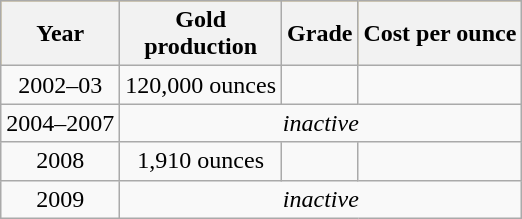<table class="wikitable">
<tr align="center" bgcolor="#DAA520">
<th>Year</th>
<th>Gold<br>production</th>
<th>Grade</th>
<th>Cost per ounce</th>
</tr>
<tr align="center">
<td>2002–03</td>
<td>120,000 ounces</td>
<td></td>
<td></td>
</tr>
<tr align="center">
<td>2004–2007</td>
<td colspan=3><em>inactive</em></td>
</tr>
<tr align="center">
<td>2008</td>
<td>1,910 ounces</td>
<td></td>
<td></td>
</tr>
<tr align="center">
<td>2009</td>
<td colspan=3><em>inactive</em></td>
</tr>
</table>
